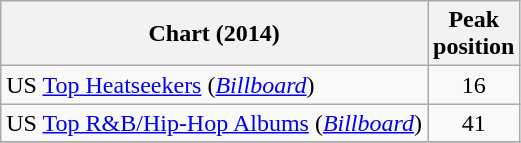<table class="wikitable sortable plainrowheaders">
<tr>
<th>Chart (2014)</th>
<th>Peak<br>position </th>
</tr>
<tr>
<td>US <a href='#'>Top Heatseekers</a> (<em><a href='#'>Billboard</a></em>)</td>
<td align="center">16</td>
</tr>
<tr>
<td>US <a href='#'>Top R&B/Hip-Hop Albums</a> (<em><a href='#'>Billboard</a></em>)</td>
<td align="center">41</td>
</tr>
<tr>
</tr>
</table>
